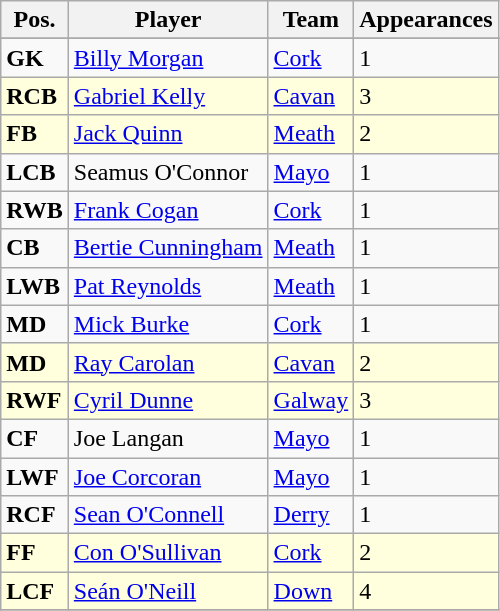<table class="wikitable">
<tr>
<th>Pos.</th>
<th>Player</th>
<th>Team</th>
<th>Appearances</th>
</tr>
<tr>
</tr>
<tr>
<td><strong>GK</strong></td>
<td> <a href='#'>Billy Morgan</a></td>
<td><a href='#'>Cork</a></td>
<td>1</td>
</tr>
<tr bgcolor=#FFFFDD>
<td><strong>RCB</strong></td>
<td> <a href='#'>Gabriel Kelly</a></td>
<td><a href='#'>Cavan</a></td>
<td>3</td>
</tr>
<tr bgcolor=#FFFFDD>
<td><strong>FB</strong></td>
<td> <a href='#'>Jack Quinn</a></td>
<td><a href='#'>Meath</a></td>
<td>2</td>
</tr>
<tr>
<td><strong>LCB</strong></td>
<td> Seamus O'Connor</td>
<td><a href='#'>Mayo</a></td>
<td>1</td>
</tr>
<tr>
<td><strong>RWB</strong></td>
<td> <a href='#'>Frank Cogan</a></td>
<td><a href='#'>Cork</a></td>
<td>1</td>
</tr>
<tr>
<td><strong>CB</strong></td>
<td> <a href='#'>Bertie Cunningham</a></td>
<td><a href='#'>Meath</a></td>
<td>1</td>
</tr>
<tr>
<td><strong>LWB</strong></td>
<td> <a href='#'>Pat Reynolds</a></td>
<td><a href='#'>Meath</a></td>
<td>1</td>
</tr>
<tr>
<td><strong>MD</strong></td>
<td> <a href='#'>Mick Burke</a></td>
<td><a href='#'>Cork</a></td>
<td>1</td>
</tr>
<tr bgcolor=#FFFFDD>
<td><strong>MD</strong></td>
<td> <a href='#'>Ray Carolan</a></td>
<td><a href='#'>Cavan</a></td>
<td>2</td>
</tr>
<tr bgcolor=#FFFFDD>
<td><strong>RWF</strong></td>
<td> <a href='#'>Cyril Dunne</a></td>
<td><a href='#'>Galway</a></td>
<td>3</td>
</tr>
<tr>
<td><strong>CF</strong></td>
<td> Joe Langan</td>
<td><a href='#'>Mayo</a></td>
<td>1</td>
</tr>
<tr>
<td><strong>LWF</strong></td>
<td> <a href='#'>Joe Corcoran</a></td>
<td><a href='#'>Mayo</a></td>
<td>1</td>
</tr>
<tr>
<td><strong>RCF</strong></td>
<td> <a href='#'>Sean O'Connell</a></td>
<td><a href='#'>Derry</a></td>
<td>1</td>
</tr>
<tr bgcolor=#FFFFDD>
<td><strong>FF</strong></td>
<td> <a href='#'>Con O'Sullivan</a></td>
<td><a href='#'>Cork</a></td>
<td>2</td>
</tr>
<tr bgcolor=#FFFFDD>
<td><strong>LCF</strong></td>
<td> <a href='#'>Seán O'Neill</a></td>
<td><a href='#'>Down</a></td>
<td>4</td>
</tr>
<tr>
</tr>
</table>
